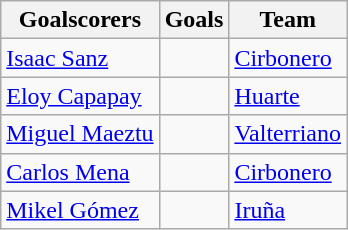<table class="wikitable">
<tr>
<th>Goalscorers</th>
<th>Goals</th>
<th>Team</th>
</tr>
<tr>
<td> <a href='#'>Isaac Sanz</a></td>
<td></td>
<td><a href='#'>Cirbonero</a></td>
</tr>
<tr>
<td> <a href='#'>Eloy Capapay</a></td>
<td></td>
<td><a href='#'>Huarte</a></td>
</tr>
<tr>
<td> <a href='#'>Miguel Maeztu</a></td>
<td></td>
<td><a href='#'>Valterriano</a></td>
</tr>
<tr>
<td> <a href='#'>Carlos Mena</a></td>
<td></td>
<td><a href='#'>Cirbonero</a></td>
</tr>
<tr>
<td> <a href='#'>Mikel Gómez</a></td>
<td></td>
<td><a href='#'>Iruña</a></td>
</tr>
</table>
